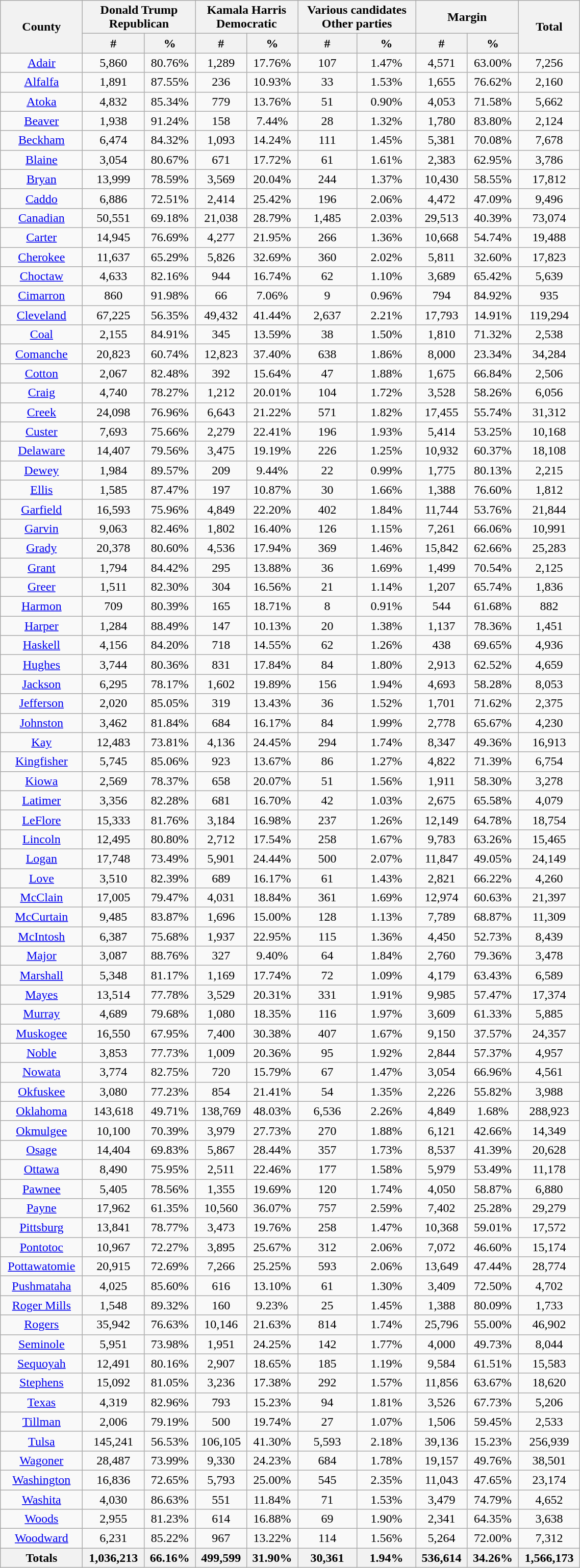<table width="60%" class="wikitable sortable">
<tr>
<th rowspan="2">County</th>
<th colspan="2">Donald Trump<br>Republican</th>
<th colspan="2">Kamala Harris<br>Democratic</th>
<th colspan="2">Various candidates<br>Other parties</th>
<th colspan="2">Margin</th>
<th rowspan="2">Total</th>
</tr>
<tr>
<th style="text-align:center;" data-sort-type="number">#</th>
<th style="text-align:center;" data-sort-type="number">%</th>
<th style="text-align:center;" data-sort-type="number">#</th>
<th style="text-align:center;" data-sort-type="number">%</th>
<th style="text-align:center;" data-sort-type="number">#</th>
<th style="text-align:center;" data-sort-type="number">%</th>
<th style="text-align:center;" data-sort-type="number">#</th>
<th style="text-align:center;" data-sort-type="number">%</th>
</tr>
<tr style="text-align:center;"1.>
<td><a href='#'>Adair</a></td>
<td>5,860</td>
<td>80.76%</td>
<td>1,289</td>
<td>17.76%</td>
<td>107</td>
<td>1.47%</td>
<td>4,571</td>
<td>63.00%</td>
<td>7,256</td>
</tr>
<tr style="text-align:center;">
<td><a href='#'>Alfalfa</a></td>
<td>1,891</td>
<td>87.55%</td>
<td>236</td>
<td>10.93%</td>
<td>33</td>
<td>1.53%</td>
<td>1,655</td>
<td>76.62%</td>
<td>2,160</td>
</tr>
<tr style="text-align:center;">
<td><a href='#'>Atoka</a></td>
<td>4,832</td>
<td>85.34%</td>
<td>779</td>
<td>13.76%</td>
<td>51</td>
<td>0.90%</td>
<td>4,053</td>
<td>71.58%</td>
<td>5,662</td>
</tr>
<tr style="text-align:center;">
<td><a href='#'>Beaver</a></td>
<td>1,938</td>
<td>91.24%</td>
<td>158</td>
<td>7.44%</td>
<td>28</td>
<td>1.32%</td>
<td>1,780</td>
<td>83.80%</td>
<td>2,124</td>
</tr>
<tr style="text-align:center;">
<td><a href='#'>Beckham</a></td>
<td>6,474</td>
<td>84.32%</td>
<td>1,093</td>
<td>14.24%</td>
<td>111</td>
<td>1.45%</td>
<td>5,381</td>
<td>70.08%</td>
<td>7,678</td>
</tr>
<tr style="text-align:center;">
<td><a href='#'>Blaine</a></td>
<td>3,054</td>
<td>80.67%</td>
<td>671</td>
<td>17.72%</td>
<td>61</td>
<td>1.61%</td>
<td>2,383</td>
<td>62.95%</td>
<td>3,786</td>
</tr>
<tr style="text-align:center;">
<td><a href='#'>Bryan</a></td>
<td>13,999</td>
<td>78.59%</td>
<td>3,569</td>
<td>20.04%</td>
<td>244</td>
<td>1.37%</td>
<td>10,430</td>
<td>58.55%</td>
<td>17,812</td>
</tr>
<tr style="text-align:center;">
<td><a href='#'>Caddo</a></td>
<td>6,886</td>
<td>72.51%</td>
<td>2,414</td>
<td>25.42%</td>
<td>196</td>
<td>2.06%</td>
<td>4,472</td>
<td>47.09%</td>
<td>9,496</td>
</tr>
<tr style="text-align:center;">
<td><a href='#'>Canadian</a></td>
<td>50,551</td>
<td>69.18%</td>
<td>21,038</td>
<td>28.79%</td>
<td>1,485</td>
<td>2.03%</td>
<td>29,513</td>
<td>40.39%</td>
<td>73,074</td>
</tr>
<tr style="text-align:center;">
<td><a href='#'>Carter</a></td>
<td>14,945</td>
<td>76.69%</td>
<td>4,277</td>
<td>21.95%</td>
<td>266</td>
<td>1.36%</td>
<td>10,668</td>
<td>54.74%</td>
<td>19,488</td>
</tr>
<tr style="text-align:center;">
<td><a href='#'>Cherokee</a></td>
<td>11,637</td>
<td>65.29%</td>
<td>5,826</td>
<td>32.69%</td>
<td>360</td>
<td>2.02%</td>
<td>5,811</td>
<td>32.60%</td>
<td>17,823</td>
</tr>
<tr style="text-align:center;">
<td><a href='#'>Choctaw</a></td>
<td>4,633</td>
<td>82.16%</td>
<td>944</td>
<td>16.74%</td>
<td>62</td>
<td>1.10%</td>
<td>3,689</td>
<td>65.42%</td>
<td>5,639</td>
</tr>
<tr style="text-align:center;">
<td><a href='#'>Cimarron</a></td>
<td>860</td>
<td>91.98%</td>
<td>66</td>
<td>7.06%</td>
<td>9</td>
<td>0.96%</td>
<td>794</td>
<td>84.92%</td>
<td>935</td>
</tr>
<tr style="text-align:center;">
<td><a href='#'>Cleveland</a></td>
<td>67,225</td>
<td>56.35%</td>
<td>49,432</td>
<td>41.44%</td>
<td>2,637</td>
<td>2.21%</td>
<td>17,793</td>
<td>14.91%</td>
<td>119,294</td>
</tr>
<tr style="text-align:center;">
<td><a href='#'>Coal</a></td>
<td>2,155</td>
<td>84.91%</td>
<td>345</td>
<td>13.59%</td>
<td>38</td>
<td>1.50%</td>
<td>1,810</td>
<td>71.32%</td>
<td>2,538</td>
</tr>
<tr style="text-align:center;">
<td><a href='#'>Comanche</a></td>
<td>20,823</td>
<td>60.74%</td>
<td>12,823</td>
<td>37.40%</td>
<td>638</td>
<td>1.86%</td>
<td>8,000</td>
<td>23.34%</td>
<td>34,284</td>
</tr>
<tr style="text-align:center;">
<td><a href='#'>Cotton</a></td>
<td>2,067</td>
<td>82.48%</td>
<td>392</td>
<td>15.64%</td>
<td>47</td>
<td>1.88%</td>
<td>1,675</td>
<td>66.84%</td>
<td>2,506</td>
</tr>
<tr style="text-align:center;">
<td><a href='#'>Craig</a></td>
<td>4,740</td>
<td>78.27%</td>
<td>1,212</td>
<td>20.01%</td>
<td>104</td>
<td>1.72%</td>
<td>3,528</td>
<td>58.26%</td>
<td>6,056</td>
</tr>
<tr style="text-align:center;">
<td><a href='#'>Creek</a></td>
<td>24,098</td>
<td>76.96%</td>
<td>6,643</td>
<td>21.22%</td>
<td>571</td>
<td>1.82%</td>
<td>17,455</td>
<td>55.74%</td>
<td>31,312</td>
</tr>
<tr style="text-align:center;">
<td><a href='#'>Custer</a></td>
<td>7,693</td>
<td>75.66%</td>
<td>2,279</td>
<td>22.41%</td>
<td>196</td>
<td>1.93%</td>
<td>5,414</td>
<td>53.25%</td>
<td>10,168</td>
</tr>
<tr style="text-align:center;">
<td><a href='#'>Delaware</a></td>
<td>14,407</td>
<td>79.56%</td>
<td>3,475</td>
<td>19.19%</td>
<td>226</td>
<td>1.25%</td>
<td>10,932</td>
<td>60.37%</td>
<td>18,108</td>
</tr>
<tr style="text-align:center;">
<td><a href='#'>Dewey</a></td>
<td>1,984</td>
<td>89.57%</td>
<td>209</td>
<td>9.44%</td>
<td>22</td>
<td>0.99%</td>
<td>1,775</td>
<td>80.13%</td>
<td>2,215</td>
</tr>
<tr style="text-align:center;">
<td><a href='#'>Ellis</a></td>
<td>1,585</td>
<td>87.47%</td>
<td>197</td>
<td>10.87%</td>
<td>30</td>
<td>1.66%</td>
<td>1,388</td>
<td>76.60%</td>
<td>1,812</td>
</tr>
<tr style="text-align:center;">
<td><a href='#'>Garfield</a></td>
<td>16,593</td>
<td>75.96%</td>
<td>4,849</td>
<td>22.20%</td>
<td>402</td>
<td>1.84%</td>
<td>11,744</td>
<td>53.76%</td>
<td>21,844</td>
</tr>
<tr style="text-align:center;">
<td><a href='#'>Garvin</a></td>
<td>9,063</td>
<td>82.46%</td>
<td>1,802</td>
<td>16.40%</td>
<td>126</td>
<td>1.15%</td>
<td>7,261</td>
<td>66.06%</td>
<td>10,991</td>
</tr>
<tr style="text-align:center;">
<td><a href='#'>Grady</a></td>
<td>20,378</td>
<td>80.60%</td>
<td>4,536</td>
<td>17.94%</td>
<td>369</td>
<td>1.46%</td>
<td>15,842</td>
<td>62.66%</td>
<td>25,283</td>
</tr>
<tr style="text-align:center;">
<td><a href='#'>Grant</a></td>
<td>1,794</td>
<td>84.42%</td>
<td>295</td>
<td>13.88%</td>
<td>36</td>
<td>1.69%</td>
<td>1,499</td>
<td>70.54%</td>
<td>2,125</td>
</tr>
<tr style="text-align:center;">
<td><a href='#'>Greer</a></td>
<td>1,511</td>
<td>82.30%</td>
<td>304</td>
<td>16.56%</td>
<td>21</td>
<td>1.14%</td>
<td>1,207</td>
<td>65.74%</td>
<td>1,836</td>
</tr>
<tr style="text-align:center;">
<td><a href='#'>Harmon</a></td>
<td>709</td>
<td>80.39%</td>
<td>165</td>
<td>18.71%</td>
<td>8</td>
<td>0.91%</td>
<td>544</td>
<td>61.68%</td>
<td>882</td>
</tr>
<tr style="text-align:center;">
<td><a href='#'>Harper</a></td>
<td>1,284</td>
<td>88.49%</td>
<td>147</td>
<td>10.13%</td>
<td>20</td>
<td>1.38%</td>
<td>1,137</td>
<td>78.36%</td>
<td>1,451</td>
</tr>
<tr style="text-align:center;">
<td><a href='#'>Haskell</a></td>
<td>4,156</td>
<td>84.20%</td>
<td>718</td>
<td>14.55%</td>
<td>62</td>
<td>1.26%</td>
<td>438</td>
<td>69.65%</td>
<td>4,936</td>
</tr>
<tr style="text-align:center;">
<td><a href='#'>Hughes</a></td>
<td>3,744</td>
<td>80.36%</td>
<td>831</td>
<td>17.84%</td>
<td>84</td>
<td>1.80%</td>
<td>2,913</td>
<td>62.52%</td>
<td>4,659</td>
</tr>
<tr style="text-align:center;">
<td><a href='#'>Jackson</a></td>
<td>6,295</td>
<td>78.17%</td>
<td>1,602</td>
<td>19.89%</td>
<td>156</td>
<td>1.94%</td>
<td>4,693</td>
<td>58.28%</td>
<td>8,053</td>
</tr>
<tr style="text-align:center;">
<td><a href='#'>Jefferson</a></td>
<td>2,020</td>
<td>85.05%</td>
<td>319</td>
<td>13.43%</td>
<td>36</td>
<td>1.52%</td>
<td>1,701</td>
<td>71.62%</td>
<td>2,375</td>
</tr>
<tr style="text-align:center;">
<td><a href='#'>Johnston</a></td>
<td>3,462</td>
<td>81.84%</td>
<td>684</td>
<td>16.17%</td>
<td>84</td>
<td>1.99%</td>
<td>2,778</td>
<td>65.67%</td>
<td>4,230</td>
</tr>
<tr style="text-align:center;">
<td><a href='#'>Kay</a></td>
<td>12,483</td>
<td>73.81%</td>
<td>4,136</td>
<td>24.45%</td>
<td>294</td>
<td>1.74%</td>
<td>8,347</td>
<td>49.36%</td>
<td>16,913</td>
</tr>
<tr style="text-align:center;">
<td><a href='#'>Kingfisher</a></td>
<td>5,745</td>
<td>85.06%</td>
<td>923</td>
<td>13.67%</td>
<td>86</td>
<td>1.27%</td>
<td>4,822</td>
<td>71.39%</td>
<td>6,754</td>
</tr>
<tr style="text-align:center;">
<td><a href='#'>Kiowa</a></td>
<td>2,569</td>
<td>78.37%</td>
<td>658</td>
<td>20.07%</td>
<td>51</td>
<td>1.56%</td>
<td>1,911</td>
<td>58.30%</td>
<td>3,278</td>
</tr>
<tr style="text-align:center;">
<td><a href='#'>Latimer</a></td>
<td>3,356</td>
<td>82.28%</td>
<td>681</td>
<td>16.70%</td>
<td>42</td>
<td>1.03%</td>
<td>2,675</td>
<td>65.58%</td>
<td>4,079</td>
</tr>
<tr style="text-align:center;">
<td><a href='#'>LeFlore</a></td>
<td>15,333</td>
<td>81.76%</td>
<td>3,184</td>
<td>16.98%</td>
<td>237</td>
<td>1.26%</td>
<td>12,149</td>
<td>64.78%</td>
<td>18,754</td>
</tr>
<tr style="text-align:center;">
<td><a href='#'>Lincoln</a></td>
<td>12,495</td>
<td>80.80%</td>
<td>2,712</td>
<td>17.54%</td>
<td>258</td>
<td>1.67%</td>
<td>9,783</td>
<td>63.26%</td>
<td>15,465</td>
</tr>
<tr style="text-align:center;">
<td><a href='#'>Logan</a></td>
<td>17,748</td>
<td>73.49%</td>
<td>5,901</td>
<td>24.44%</td>
<td>500</td>
<td>2.07%</td>
<td>11,847</td>
<td>49.05%</td>
<td>24,149</td>
</tr>
<tr style="text-align:center;">
<td><a href='#'>Love</a></td>
<td>3,510</td>
<td>82.39%</td>
<td>689</td>
<td>16.17%</td>
<td>61</td>
<td>1.43%</td>
<td>2,821</td>
<td>66.22%</td>
<td>4,260</td>
</tr>
<tr style="text-align:center;">
<td><a href='#'>McClain</a></td>
<td>17,005</td>
<td>79.47%</td>
<td>4,031</td>
<td>18.84%</td>
<td>361</td>
<td>1.69%</td>
<td>12,974</td>
<td>60.63%</td>
<td>21,397</td>
</tr>
<tr style="text-align:center;">
<td><a href='#'>McCurtain</a></td>
<td>9,485</td>
<td>83.87%</td>
<td>1,696</td>
<td>15.00%</td>
<td>128</td>
<td>1.13%</td>
<td>7,789</td>
<td>68.87%</td>
<td>11,309</td>
</tr>
<tr style="text-align:center;">
<td><a href='#'>McIntosh</a></td>
<td>6,387</td>
<td>75.68%</td>
<td>1,937</td>
<td>22.95%</td>
<td>115</td>
<td>1.36%</td>
<td>4,450</td>
<td>52.73%</td>
<td>8,439</td>
</tr>
<tr style="text-align:center;">
<td><a href='#'>Major</a></td>
<td>3,087</td>
<td>88.76%</td>
<td>327</td>
<td>9.40%</td>
<td>64</td>
<td>1.84%</td>
<td>2,760</td>
<td>79.36%</td>
<td>3,478</td>
</tr>
<tr style="text-align:center;">
<td><a href='#'>Marshall</a></td>
<td>5,348</td>
<td>81.17%</td>
<td>1,169</td>
<td>17.74%</td>
<td>72</td>
<td>1.09%</td>
<td>4,179</td>
<td>63.43%</td>
<td>6,589</td>
</tr>
<tr style="text-align:center;">
<td><a href='#'>Mayes</a></td>
<td>13,514</td>
<td>77.78%</td>
<td>3,529</td>
<td>20.31%</td>
<td>331</td>
<td>1.91%</td>
<td>9,985</td>
<td>57.47%</td>
<td>17,374</td>
</tr>
<tr style="text-align:center;">
<td><a href='#'>Murray</a></td>
<td>4,689</td>
<td>79.68%</td>
<td>1,080</td>
<td>18.35%</td>
<td>116</td>
<td>1.97%</td>
<td>3,609</td>
<td>61.33%</td>
<td>5,885</td>
</tr>
<tr style="text-align:center;">
<td><a href='#'>Muskogee</a></td>
<td>16,550</td>
<td>67.95%</td>
<td>7,400</td>
<td>30.38%</td>
<td>407</td>
<td>1.67%</td>
<td>9,150</td>
<td>37.57%</td>
<td>24,357</td>
</tr>
<tr style="text-align:center;">
<td><a href='#'>Noble</a></td>
<td>3,853</td>
<td>77.73%</td>
<td>1,009</td>
<td>20.36%</td>
<td>95</td>
<td>1.92%</td>
<td>2,844</td>
<td>57.37%</td>
<td>4,957</td>
</tr>
<tr style="text-align:center;">
<td><a href='#'>Nowata</a></td>
<td>3,774</td>
<td>82.75%</td>
<td>720</td>
<td>15.79%</td>
<td>67</td>
<td>1.47%</td>
<td>3,054</td>
<td>66.96%</td>
<td>4,561</td>
</tr>
<tr style="text-align:center;">
<td><a href='#'>Okfuskee</a></td>
<td>3,080</td>
<td>77.23%</td>
<td>854</td>
<td>21.41%</td>
<td>54</td>
<td>1.35%</td>
<td>2,226</td>
<td>55.82%</td>
<td>3,988</td>
</tr>
<tr style="text-align:center;">
<td><a href='#'>Oklahoma</a></td>
<td>143,618</td>
<td>49.71%</td>
<td>138,769</td>
<td>48.03%</td>
<td>6,536</td>
<td>2.26%</td>
<td>4,849</td>
<td>1.68%</td>
<td>288,923</td>
</tr>
<tr style="text-align:center;">
<td><a href='#'>Okmulgee</a></td>
<td>10,100</td>
<td>70.39%</td>
<td>3,979</td>
<td>27.73%</td>
<td>270</td>
<td>1.88%</td>
<td>6,121</td>
<td>42.66%</td>
<td>14,349</td>
</tr>
<tr style="text-align:center;">
<td><a href='#'>Osage</a></td>
<td>14,404</td>
<td>69.83%</td>
<td>5,867</td>
<td>28.44%</td>
<td>357</td>
<td>1.73%</td>
<td>8,537</td>
<td>41.39%</td>
<td>20,628</td>
</tr>
<tr style="text-align:center;">
<td><a href='#'>Ottawa</a></td>
<td>8,490</td>
<td>75.95%</td>
<td>2,511</td>
<td>22.46%</td>
<td>177</td>
<td>1.58%</td>
<td>5,979</td>
<td>53.49%</td>
<td>11,178</td>
</tr>
<tr style="text-align:center;">
<td><a href='#'>Pawnee</a></td>
<td>5,405</td>
<td>78.56%</td>
<td>1,355</td>
<td>19.69%</td>
<td>120</td>
<td>1.74%</td>
<td>4,050</td>
<td>58.87%</td>
<td>6,880</td>
</tr>
<tr style="text-align:center;">
<td><a href='#'>Payne</a></td>
<td>17,962</td>
<td>61.35%</td>
<td>10,560</td>
<td>36.07%</td>
<td>757</td>
<td>2.59%</td>
<td>7,402</td>
<td>25.28%</td>
<td>29,279</td>
</tr>
<tr style="text-align:center;">
<td><a href='#'>Pittsburg</a></td>
<td>13,841</td>
<td>78.77%</td>
<td>3,473</td>
<td>19.76%</td>
<td>258</td>
<td>1.47%</td>
<td>10,368</td>
<td>59.01%</td>
<td>17,572</td>
</tr>
<tr style="text-align:center;">
<td><a href='#'>Pontotoc</a></td>
<td>10,967</td>
<td>72.27%</td>
<td>3,895</td>
<td>25.67%</td>
<td>312</td>
<td>2.06%</td>
<td>7,072</td>
<td>46.60%</td>
<td>15,174</td>
</tr>
<tr style="text-align:center;">
<td><a href='#'>Pottawatomie</a></td>
<td>20,915</td>
<td>72.69%</td>
<td>7,266</td>
<td>25.25%</td>
<td>593</td>
<td>2.06%</td>
<td>13,649</td>
<td>47.44%</td>
<td>28,774</td>
</tr>
<tr style="text-align:center;">
<td><a href='#'>Pushmataha</a></td>
<td>4,025</td>
<td>85.60%</td>
<td>616</td>
<td>13.10%</td>
<td>61</td>
<td>1.30%</td>
<td>3,409</td>
<td>72.50%</td>
<td>4,702</td>
</tr>
<tr style="text-align:center;">
<td><a href='#'>Roger Mills</a></td>
<td>1,548</td>
<td>89.32%</td>
<td>160</td>
<td>9.23%</td>
<td>25</td>
<td>1.45%</td>
<td>1,388</td>
<td>80.09%</td>
<td>1,733</td>
</tr>
<tr style="text-align:center;">
<td><a href='#'>Rogers</a></td>
<td>35,942</td>
<td>76.63%</td>
<td>10,146</td>
<td>21.63%</td>
<td>814</td>
<td>1.74%</td>
<td>25,796</td>
<td>55.00%</td>
<td>46,902</td>
</tr>
<tr style="text-align:center;">
<td><a href='#'>Seminole</a></td>
<td>5,951</td>
<td>73.98%</td>
<td>1,951</td>
<td>24.25%</td>
<td>142</td>
<td>1.77%</td>
<td>4,000</td>
<td>49.73%</td>
<td>8,044</td>
</tr>
<tr style="text-align:center;">
<td><a href='#'>Sequoyah</a></td>
<td>12,491</td>
<td>80.16%</td>
<td>2,907</td>
<td>18.65%</td>
<td>185</td>
<td>1.19%</td>
<td>9,584</td>
<td>61.51%</td>
<td>15,583</td>
</tr>
<tr style="text-align:center;">
<td><a href='#'>Stephens</a></td>
<td>15,092</td>
<td>81.05%</td>
<td>3,236</td>
<td>17.38%</td>
<td>292</td>
<td>1.57%</td>
<td>11,856</td>
<td>63.67%</td>
<td>18,620</td>
</tr>
<tr style="text-align:center;">
<td><a href='#'>Texas</a></td>
<td>4,319</td>
<td>82.96%</td>
<td>793</td>
<td>15.23%</td>
<td>94</td>
<td>1.81%</td>
<td>3,526</td>
<td>67.73%</td>
<td>5,206</td>
</tr>
<tr style="text-align:center;">
<td><a href='#'>Tillman</a></td>
<td>2,006</td>
<td>79.19%</td>
<td>500</td>
<td>19.74%</td>
<td>27</td>
<td>1.07%</td>
<td>1,506</td>
<td>59.45%</td>
<td>2,533</td>
</tr>
<tr style="text-align:center;">
<td><a href='#'>Tulsa</a></td>
<td>145,241</td>
<td>56.53%</td>
<td>106,105</td>
<td>41.30%</td>
<td>5,593</td>
<td>2.18%</td>
<td>39,136</td>
<td>15.23%</td>
<td>256,939</td>
</tr>
<tr style="text-align:center;">
<td><a href='#'>Wagoner</a></td>
<td>28,487</td>
<td>73.99%</td>
<td>9,330</td>
<td>24.23%</td>
<td>684</td>
<td>1.78%</td>
<td>19,157</td>
<td>49.76%</td>
<td>38,501</td>
</tr>
<tr style="text-align:center;">
<td><a href='#'>Washington</a></td>
<td>16,836</td>
<td>72.65%</td>
<td>5,793</td>
<td>25.00%</td>
<td>545</td>
<td>2.35%</td>
<td>11,043</td>
<td>47.65%</td>
<td>23,174</td>
</tr>
<tr style="text-align:center;">
<td><a href='#'>Washita</a></td>
<td>4,030</td>
<td>86.63%</td>
<td>551</td>
<td>11.84%</td>
<td>71</td>
<td>1.53%</td>
<td>3,479</td>
<td>74.79%</td>
<td>4,652</td>
</tr>
<tr style="text-align:center;">
<td><a href='#'>Woods</a></td>
<td>2,955</td>
<td>81.23%</td>
<td>614</td>
<td>16.88%</td>
<td>69</td>
<td>1.90%</td>
<td>2,341</td>
<td>64.35%</td>
<td>3,638</td>
</tr>
<tr style="text-align:center;">
<td><a href='#'>Woodward</a></td>
<td>6,231</td>
<td>85.22%</td>
<td>967</td>
<td>13.22%</td>
<td>114</td>
<td>1.56%</td>
<td>5,264</td>
<td>72.00%</td>
<td>7,312</td>
</tr>
<tr>
<th>Totals</th>
<th>1,036,213</th>
<th>66.16%</th>
<th>499,599</th>
<th>31.90%</th>
<th>30,361</th>
<th>1.94%</th>
<th>536,614</th>
<th>34.26%</th>
<th>1,566,173</th>
</tr>
</table>
